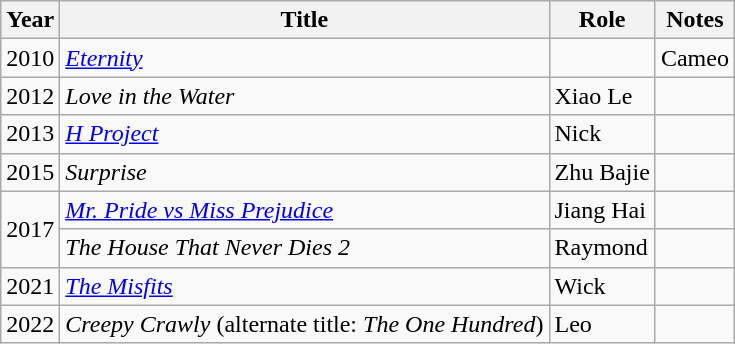<table class="wikitable sortable plainrowheaders">
<tr>
<th scope="col">Year</th>
<th scope="col">Title</th>
<th scope="col">Role</th>
<th scope="col" class="unsortable">Notes</th>
</tr>
<tr>
<td>2010</td>
<td><em><a href='#'>Eternity</a></em></td>
<td></td>
<td>Cameo</td>
</tr>
<tr>
<td>2012</td>
<td><em>Love in the Water</em></td>
<td>Xiao Le</td>
<td></td>
</tr>
<tr>
<td>2013</td>
<td><em><a href='#'>H Project</a></em></td>
<td>Nick</td>
<td></td>
</tr>
<tr>
<td>2015</td>
<td><em>Surprise</em></td>
<td>Zhu Bajie</td>
<td></td>
</tr>
<tr>
<td rowspan="2">2017</td>
<td><em><a href='#'>Mr. Pride vs Miss Prejudice</a></em></td>
<td>Jiang Hai</td>
<td></td>
</tr>
<tr>
<td><em>The House That Never Dies 2</em></td>
<td>Raymond</td>
<td></td>
</tr>
<tr>
<td>2021</td>
<td><em><a href='#'>The Misfits</a></em></td>
<td>Wick</td>
<td></td>
</tr>
<tr>
<td>2022</td>
<td><em>Creepy Crawly</em> (alternate title: <em>The One Hundred</em>)</td>
<td>Leo</td>
<td></td>
</tr>
</table>
